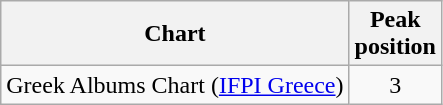<table class="wikitable">
<tr>
<th align="left">Chart</th>
<th align="left">Peak<br>position</th>
</tr>
<tr>
<td align="left">Greek Albums Chart (<a href='#'>IFPI Greece</a>)</td>
<td align="center">3</td>
</tr>
</table>
